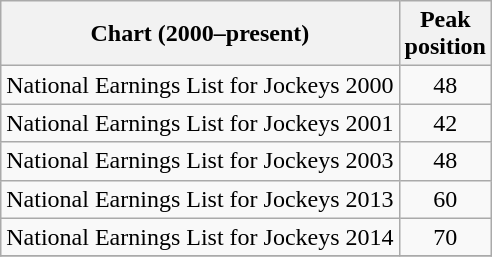<table class="wikitable sortable">
<tr>
<th>Chart (2000–present)</th>
<th>Peak<br>position</th>
</tr>
<tr>
<td>National Earnings List for Jockeys 2000</td>
<td style="text-align:center;">48</td>
</tr>
<tr>
<td>National Earnings List for Jockeys 2001</td>
<td style="text-align:center;">42</td>
</tr>
<tr>
<td>National Earnings List for Jockeys 2003</td>
<td style="text-align:center;">48</td>
</tr>
<tr>
<td>National Earnings List for Jockeys 2013</td>
<td style="text-align:center;">60</td>
</tr>
<tr>
<td>National Earnings List for Jockeys 2014</td>
<td style="text-align:center;">70</td>
</tr>
<tr>
</tr>
</table>
